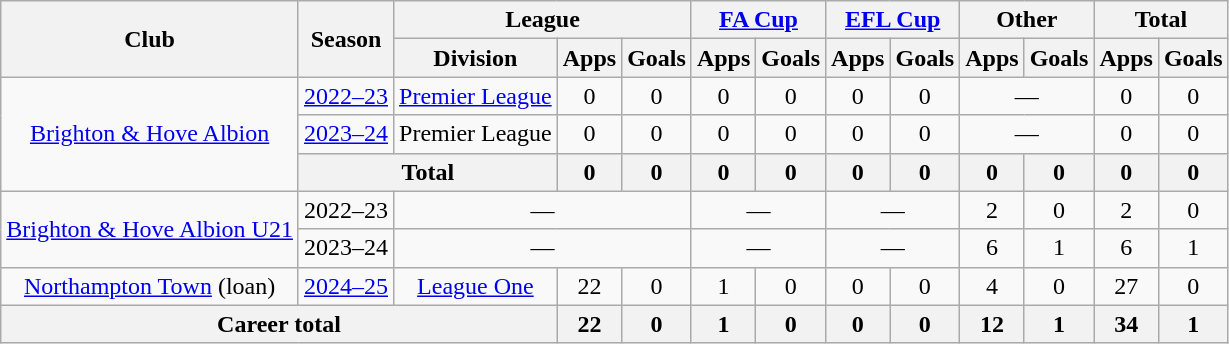<table class="wikitable" style="text-align:center">
<tr>
<th rowspan="2">Club</th>
<th rowspan="2">Season</th>
<th colspan="3">League</th>
<th colspan="2"><a href='#'>FA Cup</a></th>
<th colspan="2"><a href='#'>EFL Cup</a></th>
<th colspan="2">Other</th>
<th colspan="2">Total</th>
</tr>
<tr>
<th>Division</th>
<th>Apps</th>
<th>Goals</th>
<th>Apps</th>
<th>Goals</th>
<th>Apps</th>
<th>Goals</th>
<th>Apps</th>
<th>Goals</th>
<th>Apps</th>
<th>Goals</th>
</tr>
<tr>
<td rowspan="3"><a href='#'>Brighton & Hove Albion</a></td>
<td><a href='#'>2022–23</a></td>
<td><a href='#'>Premier League</a></td>
<td>0</td>
<td>0</td>
<td>0</td>
<td>0</td>
<td>0</td>
<td>0</td>
<td colspan="2">—</td>
<td>0</td>
<td>0</td>
</tr>
<tr>
<td><a href='#'>2023–24</a></td>
<td>Premier League</td>
<td>0</td>
<td>0</td>
<td>0</td>
<td>0</td>
<td>0</td>
<td>0</td>
<td colspan="2">—</td>
<td>0</td>
<td>0</td>
</tr>
<tr>
<th colspan=2>Total</th>
<th>0</th>
<th>0</th>
<th>0</th>
<th>0</th>
<th>0</th>
<th>0</th>
<th>0</th>
<th>0</th>
<th>0</th>
<th>0</th>
</tr>
<tr>
<td rowspan="2"><a href='#'>Brighton & Hove Albion U21</a></td>
<td>2022–23</td>
<td colspan="3">—</td>
<td colspan="2">—</td>
<td colspan="2">—</td>
<td>2</td>
<td>0</td>
<td>2</td>
<td>0</td>
</tr>
<tr>
<td>2023–24</td>
<td colspan="3">—</td>
<td colspan="2">—</td>
<td colspan="2">—</td>
<td>6</td>
<td>1</td>
<td>6</td>
<td>1</td>
</tr>
<tr>
<td><a href='#'>Northampton Town</a> (loan)</td>
<td><a href='#'>2024–25</a></td>
<td><a href='#'>League One</a></td>
<td>22</td>
<td>0</td>
<td>1</td>
<td>0</td>
<td>0</td>
<td>0</td>
<td>4</td>
<td>0</td>
<td>27</td>
<td>0</td>
</tr>
<tr>
<th colspan="3">Career total</th>
<th>22</th>
<th>0</th>
<th>1</th>
<th>0</th>
<th>0</th>
<th>0</th>
<th>12</th>
<th>1</th>
<th>34</th>
<th>1</th>
</tr>
</table>
